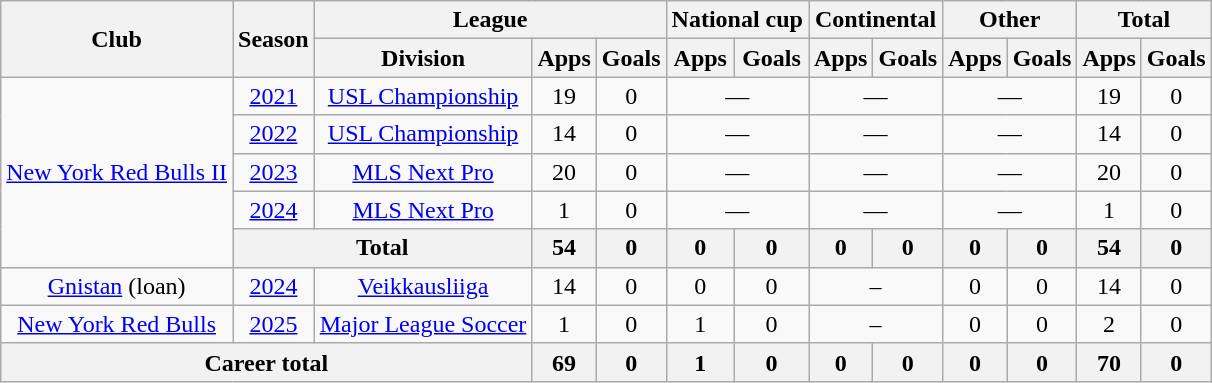<table class=wikitable style=text-align:center>
<tr>
<th rowspan=2>Club</th>
<th rowspan=2>Season</th>
<th colspan=3>League</th>
<th colspan=2>National cup</th>
<th colspan=2>Continental</th>
<th colspan=2>Other</th>
<th colspan=2>Total</th>
</tr>
<tr>
<th>Division</th>
<th>Apps</th>
<th>Goals</th>
<th>Apps</th>
<th>Goals</th>
<th>Apps</th>
<th>Goals</th>
<th>Apps</th>
<th>Goals</th>
<th>Apps</th>
<th>Goals</th>
</tr>
<tr>
<td rowspan=5><a href='#'>New York Red Bulls II</a></td>
<td><a href='#'>2021</a></td>
<td><a href='#'>USL Championship</a></td>
<td>19</td>
<td>0</td>
<td colspan=2>—</td>
<td colspan=2>—</td>
<td colspan=2>—</td>
<td>19</td>
<td>0</td>
</tr>
<tr>
<td><a href='#'>2022</a></td>
<td><a href='#'>USL Championship</a></td>
<td>14</td>
<td>0</td>
<td colspan=2>—</td>
<td colspan=2>—</td>
<td colspan=2>—</td>
<td>14</td>
<td>0</td>
</tr>
<tr>
<td><a href='#'>2023</a></td>
<td><a href='#'>MLS Next Pro</a></td>
<td>20</td>
<td>0</td>
<td colspan=2>—</td>
<td colspan=2>—</td>
<td colspan=2>—</td>
<td>20</td>
<td>0</td>
</tr>
<tr>
<td><a href='#'>2024</a></td>
<td><a href='#'>MLS Next Pro</a></td>
<td>1</td>
<td>0</td>
<td colspan=2>—</td>
<td colspan=2>—</td>
<td colspan=2>—</td>
<td>1</td>
<td>0</td>
</tr>
<tr>
<th colspan=2>Total</th>
<th>54</th>
<th>0</th>
<th>0</th>
<th>0</th>
<th>0</th>
<th>0</th>
<th>0</th>
<th>0</th>
<th>54</th>
<th>0</th>
</tr>
<tr>
<td><a href='#'>Gnistan</a> (loan)</td>
<td><a href='#'>2024</a></td>
<td><a href='#'>Veikkausliiga</a></td>
<td>14</td>
<td>0</td>
<td>0</td>
<td>0</td>
<td colspan=2>–</td>
<td>0</td>
<td>0</td>
<td>14</td>
<td>0</td>
</tr>
<tr>
<td><a href='#'>New York Red Bulls</a></td>
<td><a href='#'>2025</a></td>
<td><a href='#'>Major League Soccer</a></td>
<td>1</td>
<td>0</td>
<td>1</td>
<td>0</td>
<td colspan=2>–</td>
<td>0</td>
<td>0</td>
<td>2</td>
<td>0</td>
</tr>
<tr>
<th colspan=3>Career total</th>
<th>69</th>
<th>0</th>
<th>1</th>
<th>0</th>
<th>0</th>
<th>0</th>
<th>0</th>
<th>0</th>
<th>70</th>
<th>0</th>
</tr>
</table>
